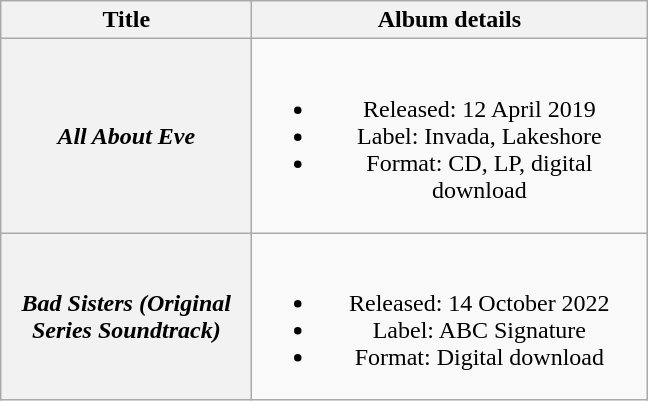<table class="wikitable plainrowheaders" style="text-align:center;" border="1">
<tr>
<th scope="col" style="width:10em;">Title</th>
<th scope="col" style="width:16em;">Album details</th>
</tr>
<tr>
<th scope="row"><em>All About Eve</em></th>
<td><br><ul><li>Released: 12 April 2019</li><li>Label: Invada, Lakeshore</li><li>Format: CD, LP, digital download</li></ul></td>
</tr>
<tr>
<th scope="row"><em>Bad Sisters (Original Series Soundtrack)</em></th>
<td><br><ul><li>Released: 14 October 2022</li><li>Label: ABC Signature</li><li>Format: Digital download</li></ul></td>
</tr>
</table>
